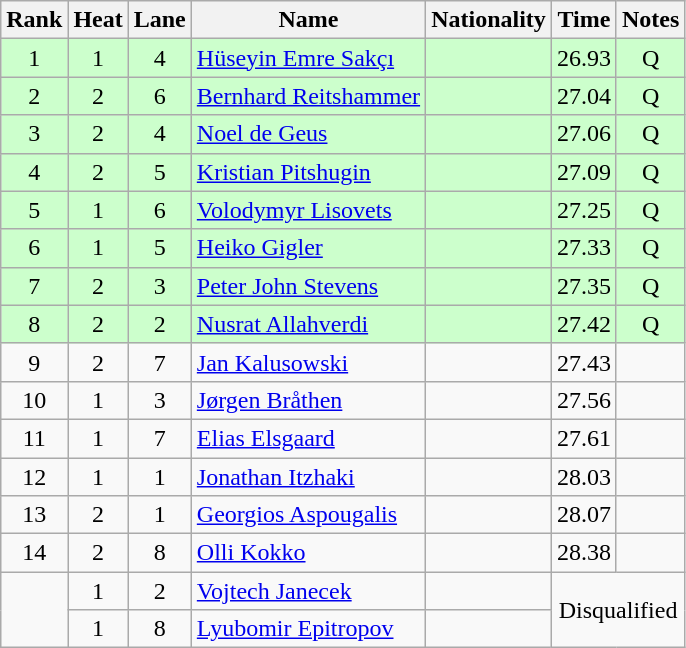<table class="wikitable sortable" style="text-align:center">
<tr>
<th>Rank</th>
<th>Heat</th>
<th>Lane</th>
<th>Name</th>
<th>Nationality</th>
<th>Time</th>
<th>Notes</th>
</tr>
<tr bgcolor=ccffcc>
<td>1</td>
<td>1</td>
<td>4</td>
<td align=left><a href='#'>Hüseyin Emre Sakçı</a></td>
<td align=left></td>
<td>26.93</td>
<td>Q</td>
</tr>
<tr bgcolor=ccffcc>
<td>2</td>
<td>2</td>
<td>6</td>
<td align=left><a href='#'>Bernhard Reitshammer</a></td>
<td align=left></td>
<td>27.04</td>
<td>Q</td>
</tr>
<tr bgcolor=ccffcc>
<td>3</td>
<td>2</td>
<td>4</td>
<td align=left><a href='#'>Noel de Geus</a></td>
<td align=left></td>
<td>27.06</td>
<td>Q</td>
</tr>
<tr bgcolor=ccffcc>
<td>4</td>
<td>2</td>
<td>5</td>
<td align=left><a href='#'>Kristian Pitshugin</a></td>
<td align=left></td>
<td>27.09</td>
<td>Q</td>
</tr>
<tr bgcolor=ccffcc>
<td>5</td>
<td>1</td>
<td>6</td>
<td align=left><a href='#'>Volodymyr Lisovets</a></td>
<td align=left></td>
<td>27.25</td>
<td>Q</td>
</tr>
<tr bgcolor=ccffcc>
<td>6</td>
<td>1</td>
<td>5</td>
<td align=left><a href='#'>Heiko Gigler</a></td>
<td align=left></td>
<td>27.33</td>
<td>Q</td>
</tr>
<tr bgcolor=ccffcc>
<td>7</td>
<td>2</td>
<td>3</td>
<td align=left><a href='#'>Peter John Stevens</a></td>
<td align=left></td>
<td>27.35</td>
<td>Q</td>
</tr>
<tr bgcolor=ccffcc>
<td>8</td>
<td>2</td>
<td>2</td>
<td align=left><a href='#'>Nusrat Allahverdi</a></td>
<td align=left></td>
<td>27.42</td>
<td>Q</td>
</tr>
<tr>
<td>9</td>
<td>2</td>
<td>7</td>
<td align=left><a href='#'>Jan Kalusowski</a></td>
<td align=left></td>
<td>27.43</td>
<td></td>
</tr>
<tr>
<td>10</td>
<td>1</td>
<td>3</td>
<td align=left><a href='#'>Jørgen Bråthen</a></td>
<td align=left></td>
<td>27.56</td>
<td></td>
</tr>
<tr>
<td>11</td>
<td>1</td>
<td>7</td>
<td align=left><a href='#'>Elias Elsgaard</a></td>
<td align=left></td>
<td>27.61</td>
<td></td>
</tr>
<tr>
<td>12</td>
<td>1</td>
<td>1</td>
<td align=left><a href='#'>Jonathan Itzhaki</a></td>
<td align=left></td>
<td>28.03</td>
<td></td>
</tr>
<tr>
<td>13</td>
<td>2</td>
<td>1</td>
<td align=left><a href='#'>Georgios Aspougalis</a></td>
<td align=left></td>
<td>28.07</td>
<td></td>
</tr>
<tr>
<td>14</td>
<td>2</td>
<td>8</td>
<td align=left><a href='#'>Olli Kokko</a></td>
<td align=left></td>
<td>28.38</td>
<td></td>
</tr>
<tr>
<td rowspan=2></td>
<td>1</td>
<td>2</td>
<td align=left><a href='#'>Vojtech Janecek</a></td>
<td align=left></td>
<td colspan=2 rowspan=2>Disqualified</td>
</tr>
<tr>
<td>1</td>
<td>8</td>
<td align=left><a href='#'>Lyubomir Epitropov</a></td>
<td align=left></td>
</tr>
</table>
